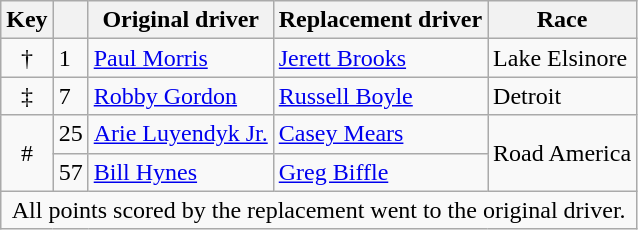<table class="wikitable">
<tr>
<th>Key</th>
<th></th>
<th>Original driver</th>
<th>Replacement driver</th>
<th>Race</th>
</tr>
<tr>
<td align=center>†</td>
<td>1</td>
<td><a href='#'>Paul Morris</a></td>
<td><a href='#'>Jerett Brooks</a></td>
<td>Lake Elsinore</td>
</tr>
<tr>
<td align=center>‡</td>
<td>7</td>
<td><a href='#'>Robby Gordon</a></td>
<td><a href='#'>Russell Boyle</a></td>
<td>Detroit</td>
</tr>
<tr>
<td rowspan=2 align=center>#</td>
<td>25</td>
<td><a href='#'>Arie Luyendyk Jr.</a></td>
<td><a href='#'>Casey Mears</a></td>
<td rowspan=2>Road America</td>
</tr>
<tr>
<td>57</td>
<td><a href='#'>Bill Hynes</a></td>
<td><a href='#'>Greg Biffle</a></td>
</tr>
<tr>
<td colspan=5 align=center>All points scored by the replacement went to the original driver.</td>
</tr>
</table>
